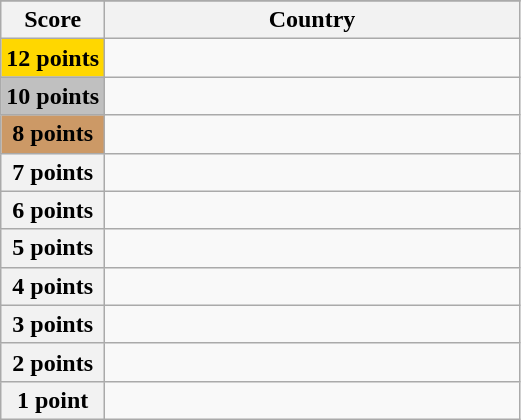<table class="wikitable">
<tr>
</tr>
<tr>
<th scope="col" width="20%">Score</th>
<th scope="col">Country</th>
</tr>
<tr>
<th scope="row" style="background:gold">12 points</th>
<td></td>
</tr>
<tr>
<th scope="row" style="background:silver">10 points</th>
<td></td>
</tr>
<tr>
<th scope="row" style="background:#CC9966">8 points</th>
<td></td>
</tr>
<tr>
<th scope="row">7 points</th>
<td></td>
</tr>
<tr>
<th scope="row">6 points</th>
<td></td>
</tr>
<tr>
<th scope="row">5 points</th>
<td></td>
</tr>
<tr>
<th scope="row">4 points</th>
<td></td>
</tr>
<tr>
<th scope="row">3 points</th>
<td></td>
</tr>
<tr>
<th scope="row">2 points</th>
<td></td>
</tr>
<tr>
<th scope="row">1 point</th>
<td></td>
</tr>
</table>
